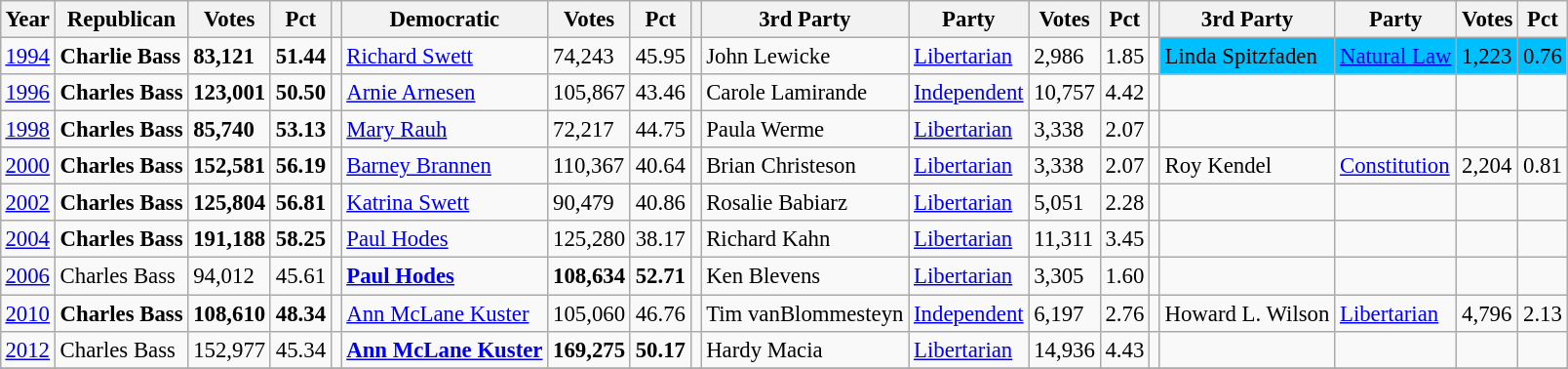<table class="wikitable" style="margin:0.5em ; font-size:95%">
<tr>
<th>Year</th>
<th>Republican</th>
<th>Votes</th>
<th>Pct</th>
<th></th>
<th>Democratic</th>
<th>Votes</th>
<th>Pct</th>
<th></th>
<th>3rd Party</th>
<th>Party</th>
<th>Votes</th>
<th>Pct</th>
<th></th>
<th>3rd Party</th>
<th>Party</th>
<th>Votes</th>
<th>Pct</th>
</tr>
<tr>
<td><a href='#'>1994</a></td>
<td><strong>Charlie Bass</strong></td>
<td><strong>83,121</strong></td>
<td><strong>51.44</strong></td>
<td></td>
<td><a href='#'>Richard Swett</a></td>
<td>74,243</td>
<td>45.95</td>
<td></td>
<td>John Lewicke</td>
<td><a href='#'>Libertarian</a></td>
<td>2,986</td>
<td>1.85</td>
<td></td>
<td ! style="background:#00bfff; ">Linda Spitzfaden</td>
<td ! style="background:#00bfff; "><a href='#'>Natural Law</a></td>
<td ! style="background:#00bfff; ">1,223</td>
<td ! style="background:#00bfff; ">0.76</td>
</tr>
<tr>
<td><a href='#'>1996</a></td>
<td><strong>Charles Bass</strong></td>
<td><strong>123,001</strong></td>
<td><strong>50.50</strong></td>
<td></td>
<td><a href='#'>Arnie Arnesen</a></td>
<td>105,867</td>
<td>43.46</td>
<td></td>
<td>Carole Lamirande</td>
<td><a href='#'>Independent</a></td>
<td>10,757</td>
<td>4.42</td>
<td></td>
<td></td>
<td></td>
<td></td>
<td></td>
</tr>
<tr>
<td><a href='#'>1998</a></td>
<td><strong>Charles Bass</strong></td>
<td><strong>85,740</strong></td>
<td><strong>53.13</strong></td>
<td></td>
<td><a href='#'>Mary Rauh</a></td>
<td>72,217</td>
<td>44.75</td>
<td></td>
<td>Paula Werme</td>
<td><a href='#'>Libertarian</a></td>
<td>3,338</td>
<td>2.07</td>
<td></td>
<td></td>
<td></td>
<td></td>
<td></td>
</tr>
<tr>
<td><a href='#'>2000</a></td>
<td><strong>Charles Bass</strong></td>
<td><strong>152,581</strong></td>
<td><strong>56.19</strong></td>
<td></td>
<td><a href='#'>Barney Brannen</a></td>
<td>110,367</td>
<td>40.64</td>
<td></td>
<td>Brian Christeson</td>
<td><a href='#'>Libertarian</a></td>
<td>3,338</td>
<td>2.07</td>
<td></td>
<td>Roy Kendel</td>
<td><a href='#'>Constitution</a></td>
<td>2,204</td>
<td>0.81</td>
</tr>
<tr>
<td><a href='#'>2002</a></td>
<td><strong>Charles Bass</strong></td>
<td><strong>125,804</strong></td>
<td><strong>56.81</strong></td>
<td></td>
<td><a href='#'>Katrina Swett</a></td>
<td>90,479</td>
<td>40.86</td>
<td></td>
<td>Rosalie Babiarz</td>
<td><a href='#'>Libertarian</a></td>
<td>5,051</td>
<td>2.28</td>
<td></td>
<td></td>
<td></td>
<td></td>
<td></td>
</tr>
<tr>
<td><a href='#'>2004</a></td>
<td><strong>Charles Bass</strong></td>
<td><strong>191,188</strong></td>
<td><strong>58.25</strong></td>
<td></td>
<td><a href='#'>Paul Hodes</a></td>
<td>125,280</td>
<td>38.17</td>
<td></td>
<td>Richard Kahn</td>
<td><a href='#'>Libertarian</a></td>
<td>11,311</td>
<td>3.45</td>
<td></td>
<td></td>
<td></td>
<td></td>
<td></td>
</tr>
<tr>
<td><a href='#'>2006</a></td>
<td>Charles Bass</td>
<td>94,012</td>
<td>45.61</td>
<td></td>
<td><strong><a href='#'>Paul Hodes</a></strong></td>
<td><strong>108,634</strong></td>
<td><strong>52.71</strong></td>
<td></td>
<td>Ken Blevens</td>
<td><a href='#'>Libertarian</a></td>
<td>3,305</td>
<td>1.60</td>
<td></td>
<td></td>
<td></td>
<td></td>
<td></td>
</tr>
<tr>
<td><a href='#'>2010</a></td>
<td><strong>Charles Bass</strong></td>
<td><strong>108,610</strong></td>
<td><strong>48.34</strong></td>
<td></td>
<td><a href='#'>Ann McLane Kuster</a></td>
<td>105,060</td>
<td>46.76</td>
<td></td>
<td>Tim vanBlommesteyn</td>
<td><a href='#'>Independent</a></td>
<td>6,197</td>
<td>2.76</td>
<td></td>
<td>Howard L. Wilson</td>
<td><a href='#'>Libertarian</a></td>
<td>4,796</td>
<td>2.13</td>
</tr>
<tr>
<td><a href='#'>2012</a></td>
<td>Charles Bass</td>
<td>152,977</td>
<td>45.34</td>
<td></td>
<td><strong><a href='#'>Ann McLane Kuster</a></strong></td>
<td><strong>169,275</strong></td>
<td><strong>50.17</strong></td>
<td></td>
<td>Hardy Macia</td>
<td><a href='#'>Libertarian</a></td>
<td>14,936</td>
<td>4.43</td>
<td></td>
<td></td>
<td></td>
<td></td>
<td></td>
</tr>
<tr>
</tr>
</table>
